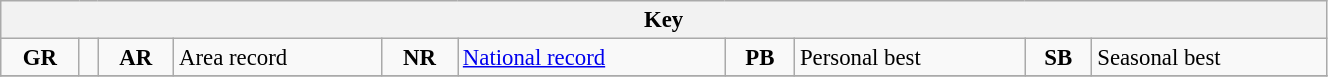<table class="wikitable"  style="font-size:95%;position:relative;" width=70%>
<tr>
<th colspan=10>Key</th>
</tr>
<tr>
<td align=center><strong>GR</strong></td>
<td></td>
<td align=center><strong>AR</strong></td>
<td>Area record</td>
<td align=center><strong>NR</strong></td>
<td><a href='#'>National record</a></td>
<td align=center><strong>PB</strong></td>
<td>Personal best</td>
<td align=center><strong>SB</strong></td>
<td>Seasonal best</td>
</tr>
<tr>
</tr>
</table>
